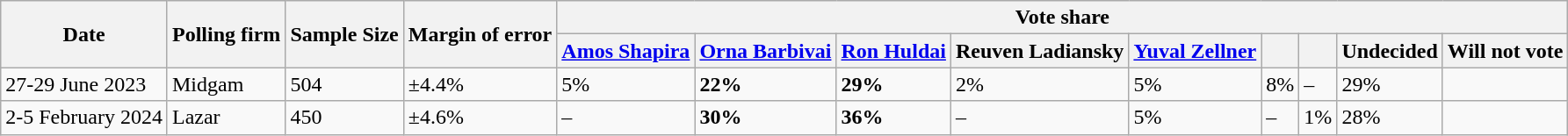<table class="wikitable sortable">
<tr>
<th rowspan="2">Date</th>
<th rowspan="2">Polling firm</th>
<th rowspan="2">Sample Size</th>
<th rowspan="2">Margin of error</th>
<th colspan="9">Vote share</th>
</tr>
<tr>
<th><a href='#'>Amos Shapira</a></th>
<th><a href='#'>Orna Barbivai</a></th>
<th><a href='#'>Ron Huldai</a></th>
<th>Reuven Ladiansky</th>
<th><a href='#'>Yuval Zellner</a></th>
<th></th>
<th></th>
<th>Undecided</th>
<th>Will not vote</th>
</tr>
<tr>
<td>27-29 June 2023</td>
<td>Midgam</td>
<td>504</td>
<td>±4.4%</td>
<td>5%</td>
<td><strong>22%</strong></td>
<td><strong>29%</strong></td>
<td>2%</td>
<td>5%</td>
<td>8%</td>
<td>–</td>
<td>29%</td>
<td></td>
</tr>
<tr>
<td>2-5 February 2024</td>
<td>Lazar</td>
<td>450</td>
<td>±4.6%</td>
<td>–</td>
<td><strong>30%</strong></td>
<td><strong>36%</strong></td>
<td>–</td>
<td>5%</td>
<td>–</td>
<td>1%</td>
<td>28%</td>
<td></td>
</tr>
</table>
